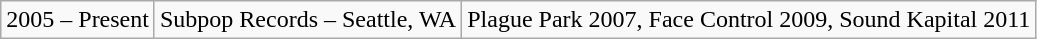<table class="wikitable">
<tr>
<td>2005 – Present</td>
<td>Subpop Records – Seattle, WA</td>
<td>Plague Park 2007, Face Control 2009, Sound Kapital 2011</td>
</tr>
</table>
